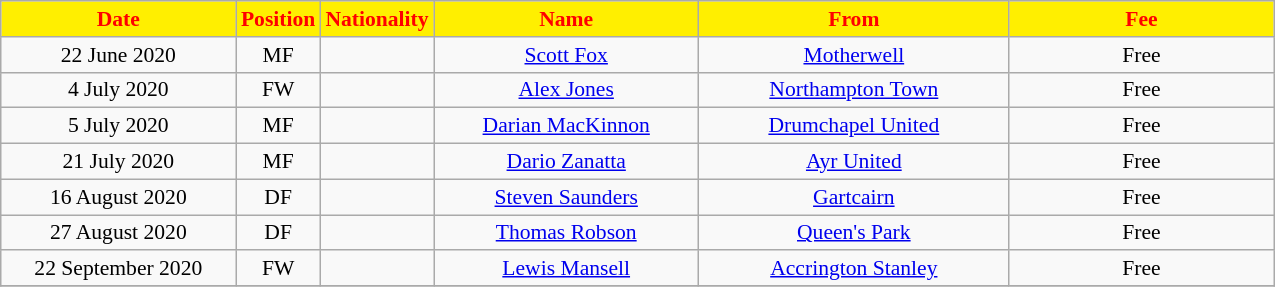<table class="wikitable"  style="text-align:center; font-size:90%; ">
<tr>
<th style="background:#FFEF00; color:red; width:150px;">Date</th>
<th style="background:#FFEF00; color:red; width:45px;">Position</th>
<th style="background:#FFEF00; color:red; width:45px;">Nationality</th>
<th style="background:#FFEF00; color:red; width:170px;">Name</th>
<th style="background:#FFEF00; color:red; width:200px;">From</th>
<th style="background:#FFEF00; color:red; width:170px;">Fee</th>
</tr>
<tr>
<td>22 June 2020</td>
<td>MF</td>
<td></td>
<td><a href='#'>Scott Fox</a></td>
<td><a href='#'>Motherwell</a></td>
<td>Free</td>
</tr>
<tr>
<td>4 July 2020</td>
<td>FW</td>
<td></td>
<td><a href='#'>Alex Jones</a></td>
<td><a href='#'>Northampton Town</a></td>
<td>Free</td>
</tr>
<tr>
<td>5 July 2020</td>
<td>MF</td>
<td></td>
<td><a href='#'>Darian MacKinnon</a></td>
<td><a href='#'>Drumchapel United</a></td>
<td>Free</td>
</tr>
<tr>
<td>21 July 2020</td>
<td>MF</td>
<td></td>
<td><a href='#'>Dario Zanatta</a></td>
<td><a href='#'>Ayr United</a></td>
<td>Free</td>
</tr>
<tr>
<td>16 August 2020</td>
<td>DF</td>
<td></td>
<td><a href='#'>Steven Saunders</a></td>
<td><a href='#'>Gartcairn</a></td>
<td>Free</td>
</tr>
<tr>
<td>27 August 2020</td>
<td>DF</td>
<td></td>
<td><a href='#'>Thomas Robson</a></td>
<td><a href='#'>Queen's Park</a></td>
<td>Free</td>
</tr>
<tr>
<td>22 September 2020</td>
<td>FW</td>
<td></td>
<td><a href='#'>Lewis Mansell</a></td>
<td><a href='#'>Accrington Stanley</a></td>
<td>Free</td>
</tr>
<tr>
</tr>
</table>
